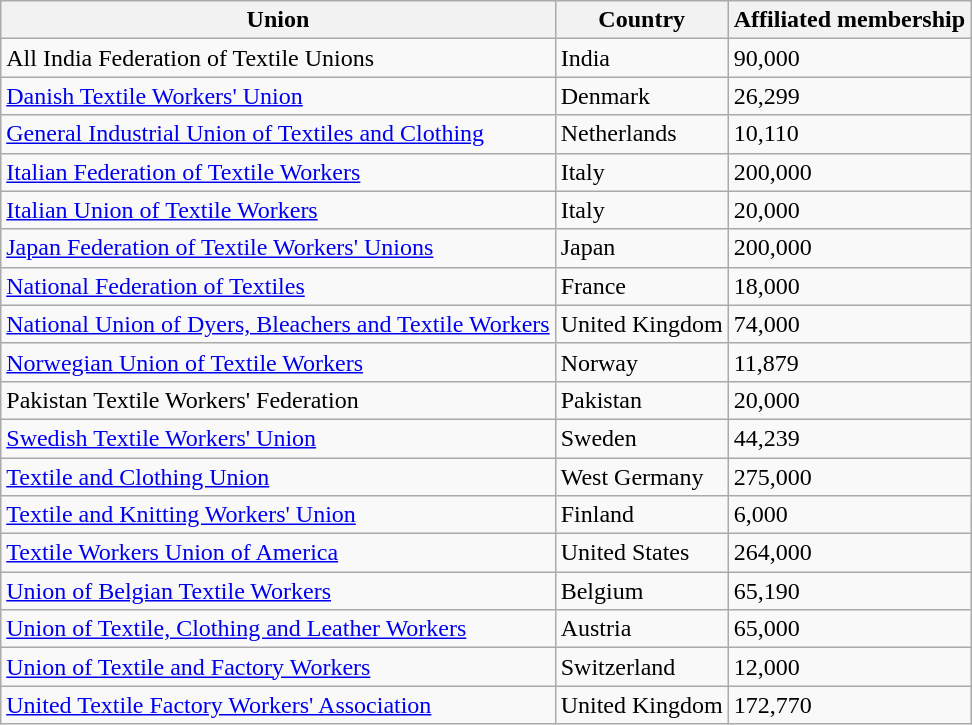<table class="wikitable sortable">
<tr>
<th>Union</th>
<th>Country</th>
<th>Affiliated membership</th>
</tr>
<tr>
<td>All India Federation of Textile Unions</td>
<td>India</td>
<td>90,000</td>
</tr>
<tr>
<td><a href='#'>Danish Textile Workers' Union</a></td>
<td>Denmark</td>
<td>26,299</td>
</tr>
<tr>
<td><a href='#'>General Industrial Union of Textiles and Clothing</a></td>
<td>Netherlands</td>
<td>10,110</td>
</tr>
<tr>
<td><a href='#'>Italian Federation of Textile Workers</a></td>
<td>Italy</td>
<td>200,000</td>
</tr>
<tr>
<td><a href='#'>Italian Union of Textile Workers</a></td>
<td>Italy</td>
<td>20,000</td>
</tr>
<tr>
<td><a href='#'>Japan Federation of Textile Workers' Unions</a></td>
<td>Japan</td>
<td>200,000</td>
</tr>
<tr>
<td><a href='#'>National Federation of Textiles</a></td>
<td>France</td>
<td>18,000</td>
</tr>
<tr>
<td><a href='#'>National Union of Dyers, Bleachers and Textile Workers</a></td>
<td>United Kingdom</td>
<td>74,000</td>
</tr>
<tr>
<td><a href='#'>Norwegian Union of Textile Workers</a></td>
<td>Norway</td>
<td>11,879</td>
</tr>
<tr>
<td>Pakistan Textile Workers' Federation</td>
<td>Pakistan</td>
<td>20,000</td>
</tr>
<tr>
<td><a href='#'>Swedish Textile Workers' Union</a></td>
<td>Sweden</td>
<td>44,239</td>
</tr>
<tr>
<td><a href='#'>Textile and Clothing Union</a></td>
<td>West Germany</td>
<td>275,000</td>
</tr>
<tr>
<td><a href='#'>Textile and Knitting Workers' Union</a></td>
<td>Finland</td>
<td>6,000</td>
</tr>
<tr>
<td><a href='#'>Textile Workers Union of America</a></td>
<td>United States</td>
<td>264,000</td>
</tr>
<tr>
<td><a href='#'>Union of Belgian Textile Workers</a></td>
<td>Belgium</td>
<td>65,190</td>
</tr>
<tr>
<td><a href='#'>Union of Textile, Clothing and Leather Workers</a></td>
<td>Austria</td>
<td>65,000</td>
</tr>
<tr>
<td><a href='#'>Union of Textile and Factory Workers</a></td>
<td>Switzerland</td>
<td>12,000</td>
</tr>
<tr>
<td><a href='#'>United Textile Factory Workers' Association</a></td>
<td>United Kingdom</td>
<td>172,770</td>
</tr>
</table>
